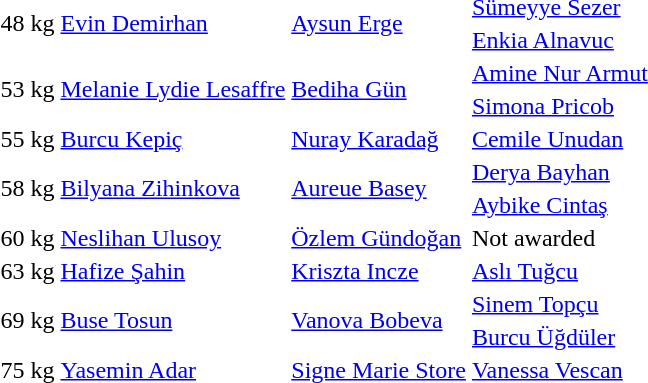<table>
<tr>
<td rowspan=2>48 kg</td>
<td rowspan=2> <a href='#'>Evin Demirhan</a></td>
<td rowspan=2> <a href='#'>Aysun Erge</a></td>
<td> <a href='#'>Sümeyye Sezer</a></td>
</tr>
<tr>
<td> <a href='#'>Enkia Alnavuc</a></td>
</tr>
<tr>
<td rowspan=2>53 kg</td>
<td rowspan=2> <a href='#'>Melanie Lydie Lesaffre</a></td>
<td rowspan=2> <a href='#'>Bediha Gün</a></td>
<td> <a href='#'>Amine Nur Armut</a></td>
</tr>
<tr>
<td> <a href='#'>Simona Pricob</a></td>
</tr>
<tr>
<td>55 kg</td>
<td> <a href='#'>Burcu Kepiç</a></td>
<td> <a href='#'>Nuray Karadağ</a></td>
<td> <a href='#'>Cemile Unudan</a></td>
</tr>
<tr>
<td rowspan=2>58 kg</td>
<td rowspan=2> <a href='#'>Bilyana Zihinkova</a></td>
<td rowspan=2> <a href='#'>Aureue Basey</a></td>
<td> <a href='#'>Derya Bayhan</a></td>
</tr>
<tr>
<td> <a href='#'>Aybike Cintaş</a></td>
</tr>
<tr>
<td>60 kg</td>
<td> <a href='#'>Neslihan Ulusoy</a></td>
<td> <a href='#'>Özlem Gündoğan</a></td>
<td>Not awarded</td>
</tr>
<tr>
<td>63 kg</td>
<td> <a href='#'>Hafize Şahin</a></td>
<td> <a href='#'>Kriszta Incze</a></td>
<td> <a href='#'>Aslı Tuğcu</a></td>
</tr>
<tr>
<td rowspan=2>69 kg</td>
<td rowspan=2> <a href='#'>Buse Tosun</a></td>
<td rowspan=2> <a href='#'>Vanova Bobeva</a></td>
<td> <a href='#'>Sinem Topçu</a></td>
</tr>
<tr>
<td> <a href='#'>Burcu Üğdüler</a></td>
</tr>
<tr>
<td>75 kg</td>
<td> <a href='#'>Yasemin Adar</a></td>
<td> <a href='#'>Signe Marie Store</a></td>
<td> <a href='#'>Vanessa Vescan</a></td>
</tr>
<tr>
</tr>
</table>
